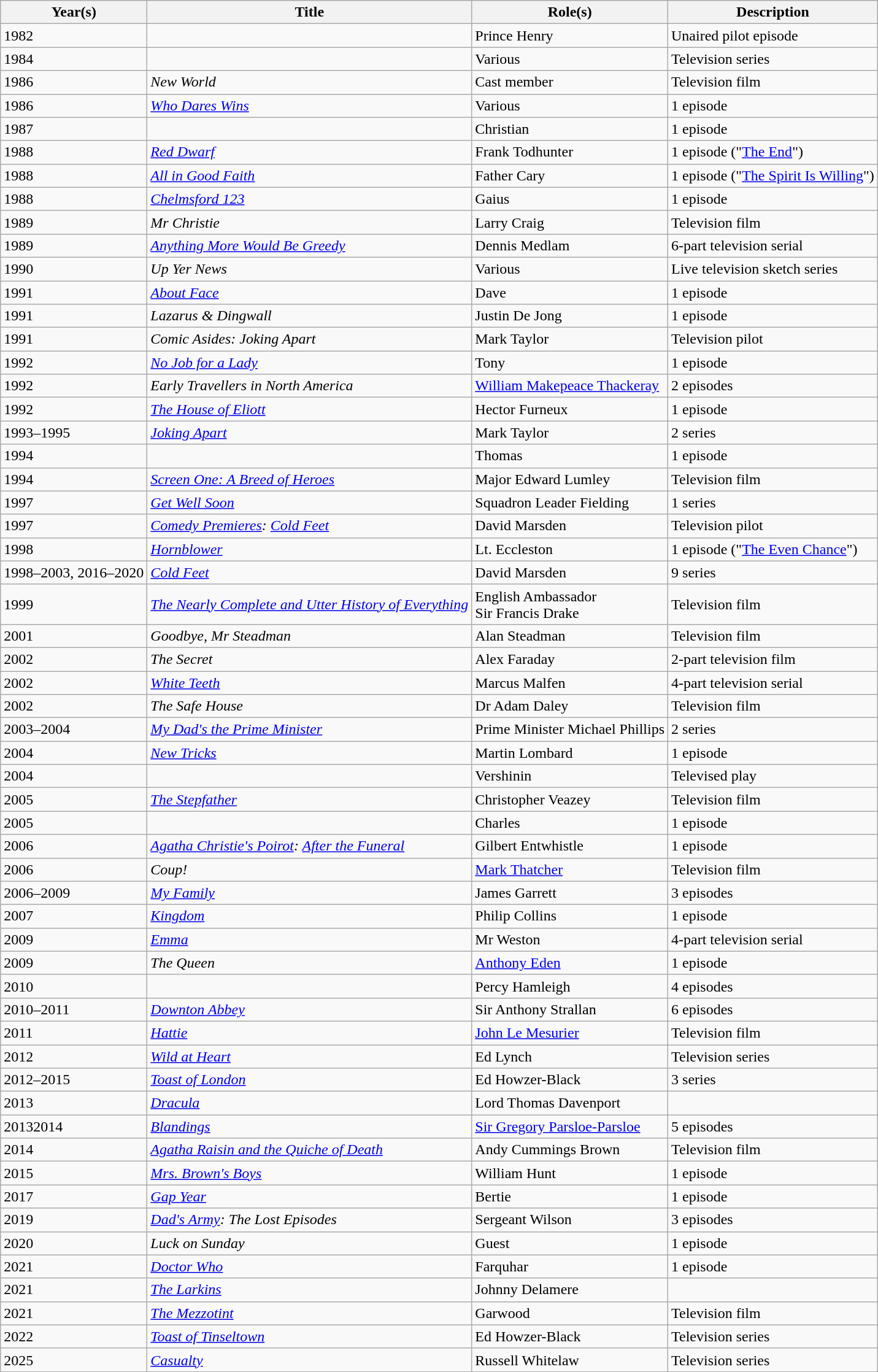<table class="wikitable sortable">
<tr>
<th>Year(s)</th>
<th>Title</th>
<th>Role(s)</th>
<th class="unsortable">Description</th>
</tr>
<tr>
<td>1982</td>
<td><em></em></td>
<td>Prince Henry</td>
<td>Unaired pilot episode</td>
</tr>
<tr>
<td>1984</td>
<td><em></em></td>
<td>Various</td>
<td>Television series</td>
</tr>
<tr>
<td>1986</td>
<td><em>New World</em></td>
<td>Cast member</td>
<td>Television film</td>
</tr>
<tr>
<td>1986</td>
<td><em><a href='#'>Who Dares Wins</a></em></td>
<td>Various</td>
<td>1 episode</td>
</tr>
<tr>
<td>1987</td>
<td><em></em></td>
<td>Christian</td>
<td>1 episode</td>
</tr>
<tr>
<td>1988</td>
<td><em><a href='#'>Red Dwarf</a></em></td>
<td>Frank Todhunter</td>
<td>1 episode ("<a href='#'>The End</a>")</td>
</tr>
<tr>
<td>1988</td>
<td><em><a href='#'>All in Good Faith</a></em></td>
<td>Father Cary</td>
<td>1 episode ("<a href='#'>The Spirit Is Willing</a>")</td>
</tr>
<tr>
<td>1988</td>
<td><em><a href='#'>Chelmsford 123</a></em></td>
<td>Gaius</td>
<td>1 episode</td>
</tr>
<tr>
<td>1989</td>
<td><em>Mr Christie</em></td>
<td>Larry Craig</td>
<td>Television film</td>
</tr>
<tr>
<td>1989</td>
<td><em><a href='#'>Anything More Would Be Greedy</a></em></td>
<td>Dennis Medlam</td>
<td>6-part television serial</td>
</tr>
<tr>
<td>1990</td>
<td><em>Up Yer News</em></td>
<td>Various</td>
<td>Live television sketch series</td>
</tr>
<tr>
<td>1991</td>
<td><em><a href='#'>About Face</a></em></td>
<td>Dave</td>
<td>1 episode</td>
</tr>
<tr>
<td>1991</td>
<td><em>Lazarus & Dingwall</em></td>
<td>Justin De Jong</td>
<td>1 episode</td>
</tr>
<tr>
<td>1991</td>
<td><em>Comic Asides: Joking Apart</em></td>
<td>Mark Taylor</td>
<td>Television pilot</td>
</tr>
<tr>
<td>1992</td>
<td><em><a href='#'>No Job for a Lady</a></em></td>
<td>Tony</td>
<td>1 episode</td>
</tr>
<tr>
<td>1992</td>
<td><em>Early Travellers in North America</em></td>
<td><a href='#'>William Makepeace Thackeray</a></td>
<td>2 episodes</td>
</tr>
<tr>
<td>1992</td>
<td><em><a href='#'>The House of Eliott</a></em></td>
<td>Hector Furneux</td>
<td>1 episode</td>
</tr>
<tr>
<td>1993–1995</td>
<td><em><a href='#'>Joking Apart</a></em></td>
<td>Mark Taylor</td>
<td>2 series</td>
</tr>
<tr>
<td>1994</td>
<td><em></em></td>
<td>Thomas</td>
<td>1 episode</td>
</tr>
<tr>
<td>1994</td>
<td><em><a href='#'>Screen One: A Breed of Heroes</a></em></td>
<td>Major Edward Lumley</td>
<td>Television film</td>
</tr>
<tr>
<td>1997</td>
<td><em><a href='#'>Get Well Soon</a></em></td>
<td>Squadron Leader Fielding</td>
<td>1 series</td>
</tr>
<tr>
<td>1997</td>
<td><em><a href='#'>Comedy Premieres</a>: <a href='#'>Cold Feet</a></em></td>
<td>David Marsden</td>
<td>Television pilot</td>
</tr>
<tr>
<td>1998</td>
<td><em><a href='#'>Hornblower</a></em></td>
<td>Lt. Eccleston</td>
<td>1 episode ("<a href='#'>The Even Chance</a>")</td>
</tr>
<tr>
<td>1998–2003, 2016–2020</td>
<td><em><a href='#'>Cold Feet</a></em></td>
<td>David Marsden</td>
<td>9 series</td>
</tr>
<tr>
<td>1999</td>
<td><em><a href='#'>The Nearly Complete and Utter History of Everything</a></em></td>
<td>English Ambassador<br>Sir Francis Drake</td>
<td>Television film</td>
</tr>
<tr>
<td>2001</td>
<td><em>Goodbye, Mr Steadman</em></td>
<td>Alan Steadman</td>
<td>Television film</td>
</tr>
<tr>
<td>2002</td>
<td><em>The Secret</em></td>
<td>Alex Faraday</td>
<td>2-part television film</td>
</tr>
<tr>
<td>2002</td>
<td><em><a href='#'>White Teeth</a></em></td>
<td>Marcus Malfen</td>
<td>4-part television serial</td>
</tr>
<tr>
<td>2002</td>
<td><em>The Safe House</em></td>
<td>Dr Adam Daley</td>
<td>Television film</td>
</tr>
<tr>
<td>2003–2004</td>
<td><em><a href='#'>My Dad's the Prime Minister</a></em></td>
<td>Prime Minister Michael Phillips</td>
<td>2 series</td>
</tr>
<tr>
<td>2004</td>
<td><em><a href='#'>New Tricks</a></em></td>
<td>Martin Lombard</td>
<td>1 episode</td>
</tr>
<tr>
<td>2004</td>
<td><em></em></td>
<td>Vershinin</td>
<td>Televised play</td>
</tr>
<tr>
<td>2005</td>
<td><em><a href='#'>The Stepfather</a></em></td>
<td>Christopher Veazey</td>
<td>Television film</td>
</tr>
<tr>
<td>2005</td>
<td><em></em></td>
<td>Charles</td>
<td>1 episode</td>
</tr>
<tr>
<td>2006</td>
<td><em><a href='#'>Agatha Christie's Poirot</a>: <a href='#'>After the Funeral</a></em></td>
<td>Gilbert Entwhistle</td>
<td>1 episode</td>
</tr>
<tr>
<td>2006</td>
<td><em>Coup!</em></td>
<td><a href='#'>Mark Thatcher</a></td>
<td>Television film</td>
</tr>
<tr>
<td>2006–2009</td>
<td><em><a href='#'>My Family</a></em></td>
<td>James Garrett</td>
<td>3 episodes</td>
</tr>
<tr>
<td>2007</td>
<td><em><a href='#'>Kingdom</a></em></td>
<td>Philip Collins</td>
<td>1 episode</td>
</tr>
<tr>
<td>2009</td>
<td><em><a href='#'>Emma</a></em></td>
<td>Mr Weston</td>
<td>4-part television serial</td>
</tr>
<tr>
<td>2009</td>
<td><em>The Queen</em></td>
<td><a href='#'>Anthony Eden</a></td>
<td>1 episode</td>
</tr>
<tr>
<td>2010</td>
<td><em></em></td>
<td>Percy Hamleigh</td>
<td>4 episodes</td>
</tr>
<tr>
<td>2010–2011</td>
<td><em><a href='#'>Downton Abbey</a></em></td>
<td>Sir Anthony Strallan</td>
<td>6 episodes</td>
</tr>
<tr>
<td>2011</td>
<td><em><a href='#'>Hattie</a></em></td>
<td><a href='#'>John Le Mesurier</a></td>
<td>Television film</td>
</tr>
<tr>
<td>2012</td>
<td><em><a href='#'>Wild at Heart</a></em></td>
<td>Ed Lynch</td>
<td>Television series</td>
</tr>
<tr>
<td>2012–2015</td>
<td><em><a href='#'>Toast of London</a></em></td>
<td>Ed Howzer-Black</td>
<td>3 series</td>
</tr>
<tr>
<td>2013</td>
<td><em><a href='#'>Dracula</a></em></td>
<td>Lord Thomas Davenport</td>
<td></td>
</tr>
<tr>
<td>20132014</td>
<td><em><a href='#'>Blandings</a></em></td>
<td><a href='#'>Sir Gregory Parsloe-Parsloe</a></td>
<td>5 episodes</td>
</tr>
<tr>
<td>2014</td>
<td><em><a href='#'>Agatha Raisin and the Quiche of Death</a></em></td>
<td>Andy Cummings Brown</td>
<td>Television film</td>
</tr>
<tr>
<td>2015</td>
<td><em><a href='#'>Mrs. Brown's Boys</a></em></td>
<td>William Hunt</td>
<td>1 episode</td>
</tr>
<tr>
<td>2017</td>
<td><em><a href='#'>Gap Year</a></em></td>
<td>Bertie</td>
<td>1 episode</td>
</tr>
<tr>
<td>2019</td>
<td><em><a href='#'>Dad's Army</a>: The Lost Episodes</em></td>
<td>Sergeant Wilson</td>
<td>3 episodes</td>
</tr>
<tr>
<td>2020</td>
<td><em>Luck on Sunday</em></td>
<td>Guest</td>
<td>1 episode</td>
</tr>
<tr>
<td>2021</td>
<td><em><a href='#'>Doctor Who</a></em></td>
<td>Farquhar</td>
<td>1 episode</td>
</tr>
<tr>
<td>2021</td>
<td><em><a href='#'>The Larkins</a></em></td>
<td>Johnny Delamere</td>
<td></td>
</tr>
<tr>
<td>2021</td>
<td><em><a href='#'>The Mezzotint</a></em></td>
<td>Garwood</td>
<td>Television film</td>
</tr>
<tr>
<td>2022</td>
<td><em><a href='#'>Toast of Tinseltown</a></em></td>
<td>Ed Howzer-Black</td>
<td>Television series</td>
</tr>
<tr>
<td>2025</td>
<td><em><a href='#'>Casualty</a></em></td>
<td>Russell Whitelaw</td>
<td>Television series</td>
</tr>
</table>
